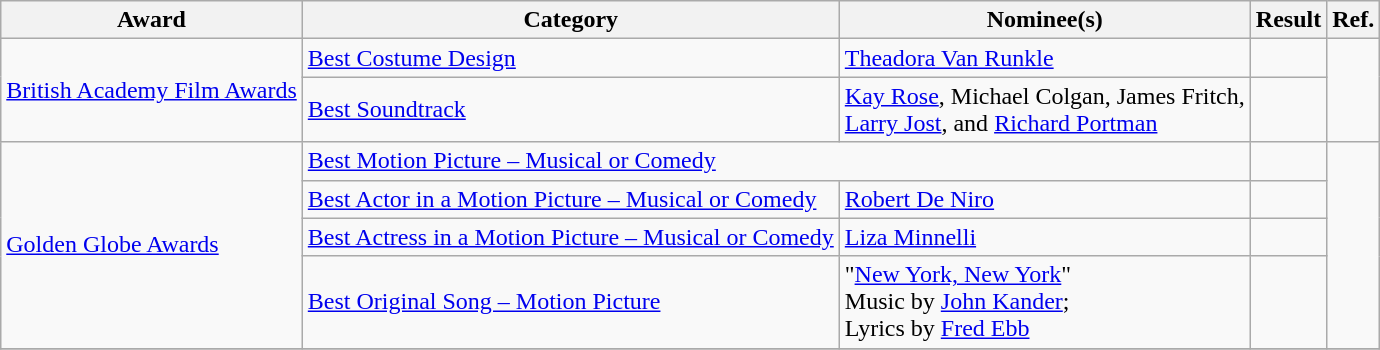<table class="wikitable plainrowheaders">
<tr>
<th>Award</th>
<th>Category</th>
<th>Nominee(s)</th>
<th>Result</th>
<th>Ref.</th>
</tr>
<tr>
<td rowspan="2"><a href='#'>British Academy Film Awards</a></td>
<td><a href='#'>Best Costume Design</a></td>
<td><a href='#'>Theadora Van Runkle</a></td>
<td></td>
<td rowspan="2" align="center"></td>
</tr>
<tr>
<td><a href='#'>Best Soundtrack</a></td>
<td><a href='#'>Kay Rose</a>, Michael Colgan, James Fritch, <br> <a href='#'>Larry Jost</a>, and <a href='#'>Richard Portman</a></td>
<td></td>
</tr>
<tr>
<td rowspan="4"><a href='#'>Golden Globe Awards</a></td>
<td colspan="2"><a href='#'>Best Motion Picture – Musical or Comedy</a></td>
<td></td>
<td rowspan="4" align="center"></td>
</tr>
<tr>
<td><a href='#'>Best Actor in a Motion Picture – Musical or Comedy</a></td>
<td><a href='#'>Robert De Niro</a></td>
<td></td>
</tr>
<tr>
<td><a href='#'>Best Actress in a Motion Picture – Musical or Comedy</a></td>
<td><a href='#'>Liza Minnelli</a></td>
<td></td>
</tr>
<tr>
<td><a href='#'>Best Original Song – Motion Picture</a></td>
<td>"<a href='#'>New York, New York</a>" <br> Music by <a href='#'>John Kander</a>; <br> Lyrics by <a href='#'>Fred Ebb</a></td>
<td></td>
</tr>
<tr>
</tr>
</table>
